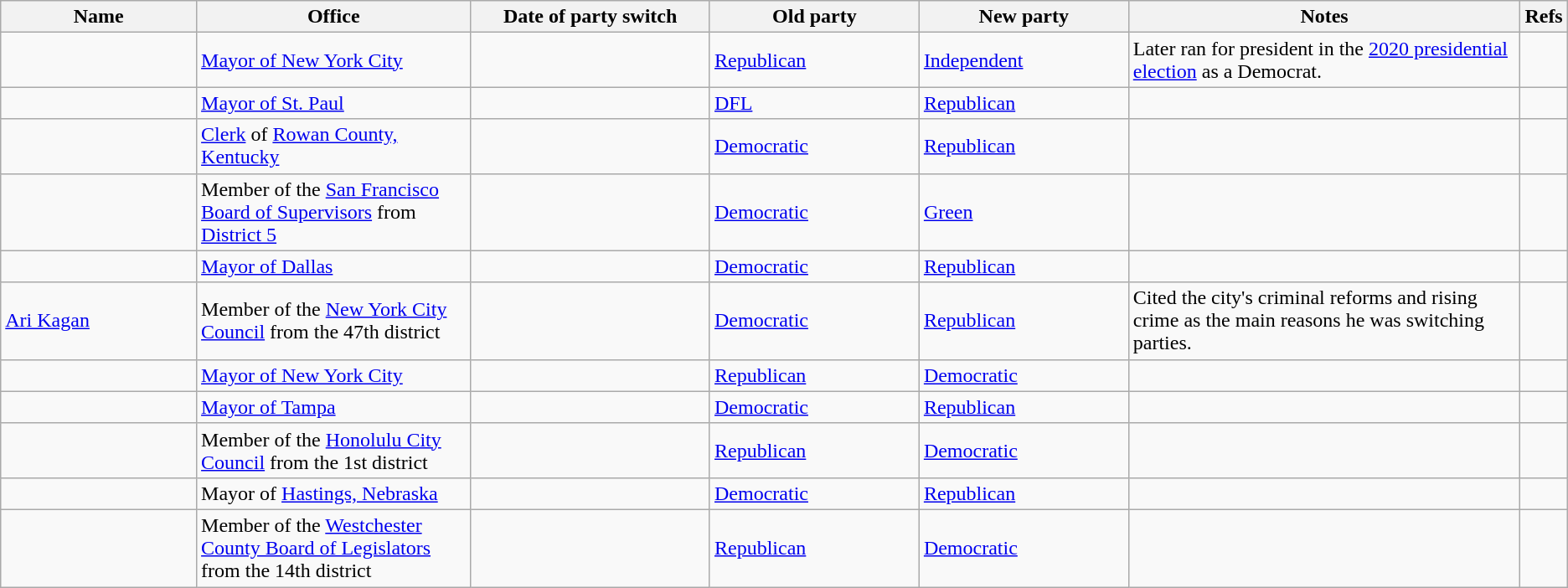<table class="wikitable sortable">
<tr>
<th style="min-width: 10%; width: 12.5%; max-width: 12.5%;">Name</th>
<th style="min-width: 10%; width: 17.5%; max-width: 20%;">Office</th>
<th style="min-width: 10%;">Date of party switch</th>
<th style="min-width: 7.5em;">Old party</th>
<th style="min-width: 7.5em;">New party</th>
<th style="min-width: 10%; width: 25%; max-width: 35%;">Notes</th>
<th style="min-width: 1em; width: 2.5%; max-width: 5%;">Refs</th>
</tr>
<tr>
<td></td>
<td><a href='#'>Mayor of New York City</a></td>
<td></td>
<td><a href='#'>Republican</a></td>
<td><a href='#'>Independent</a></td>
<td>Later ran for president in the <a href='#'>2020 presidential election</a> as a Democrat.</td>
<td></td>
</tr>
<tr>
<td></td>
<td><a href='#'>Mayor of St. Paul</a></td>
<td></td>
<td><a href='#'>DFL</a></td>
<td><a href='#'>Republican</a></td>
<td></td>
<td></td>
</tr>
<tr>
<td></td>
<td><a href='#'>Clerk</a> of <a href='#'>Rowan County, Kentucky</a></td>
<td></td>
<td><a href='#'>Democratic</a></td>
<td><a href='#'>Republican</a></td>
<td></td>
<td></td>
</tr>
<tr>
<td></td>
<td>Member of the <a href='#'>San Francisco Board of Supervisors</a> from <a href='#'>District 5</a></td>
<td></td>
<td><a href='#'>Democratic</a></td>
<td><a href='#'>Green</a></td>
<td></td>
<td></td>
</tr>
<tr>
<td></td>
<td><a href='#'>Mayor of Dallas</a></td>
<td></td>
<td><a href='#'>Democratic</a></td>
<td><a href='#'>Republican</a></td>
<td></td>
<td></td>
</tr>
<tr>
<td><a href='#'>Ari Kagan</a></td>
<td>Member of the <a href='#'>New York City Council</a> from the 47th district</td>
<td></td>
<td><a href='#'>Democratic</a></td>
<td><a href='#'>Republican</a></td>
<td>Cited the city's criminal reforms and rising crime as the main reasons he was switching parties.</td>
<td></td>
</tr>
<tr>
<td></td>
<td><a href='#'>Mayor of New York City</a></td>
<td></td>
<td><a href='#'>Republican</a></td>
<td><a href='#'>Democratic</a></td>
<td></td>
<td></td>
</tr>
<tr>
<td></td>
<td><a href='#'>Mayor of Tampa</a></td>
<td></td>
<td><a href='#'>Democratic</a></td>
<td><a href='#'>Republican</a></td>
<td></td>
<td></td>
</tr>
<tr>
<td></td>
<td>Member of the <a href='#'>Honolulu City Council</a> from the 1st district</td>
<td></td>
<td><a href='#'>Republican</a></td>
<td><a href='#'>Democratic</a></td>
<td></td>
<td></td>
</tr>
<tr>
<td></td>
<td>Mayor of <a href='#'>Hastings, Nebraska</a></td>
<td></td>
<td><a href='#'>Democratic</a></td>
<td><a href='#'>Republican</a></td>
<td></td>
<td></td>
</tr>
<tr>
<td></td>
<td>Member of the <a href='#'>Westchester County Board of Legislators</a> from the 14th district</td>
<td></td>
<td><a href='#'>Republican</a></td>
<td><a href='#'>Democratic</a></td>
<td></td>
<td></td>
</tr>
</table>
